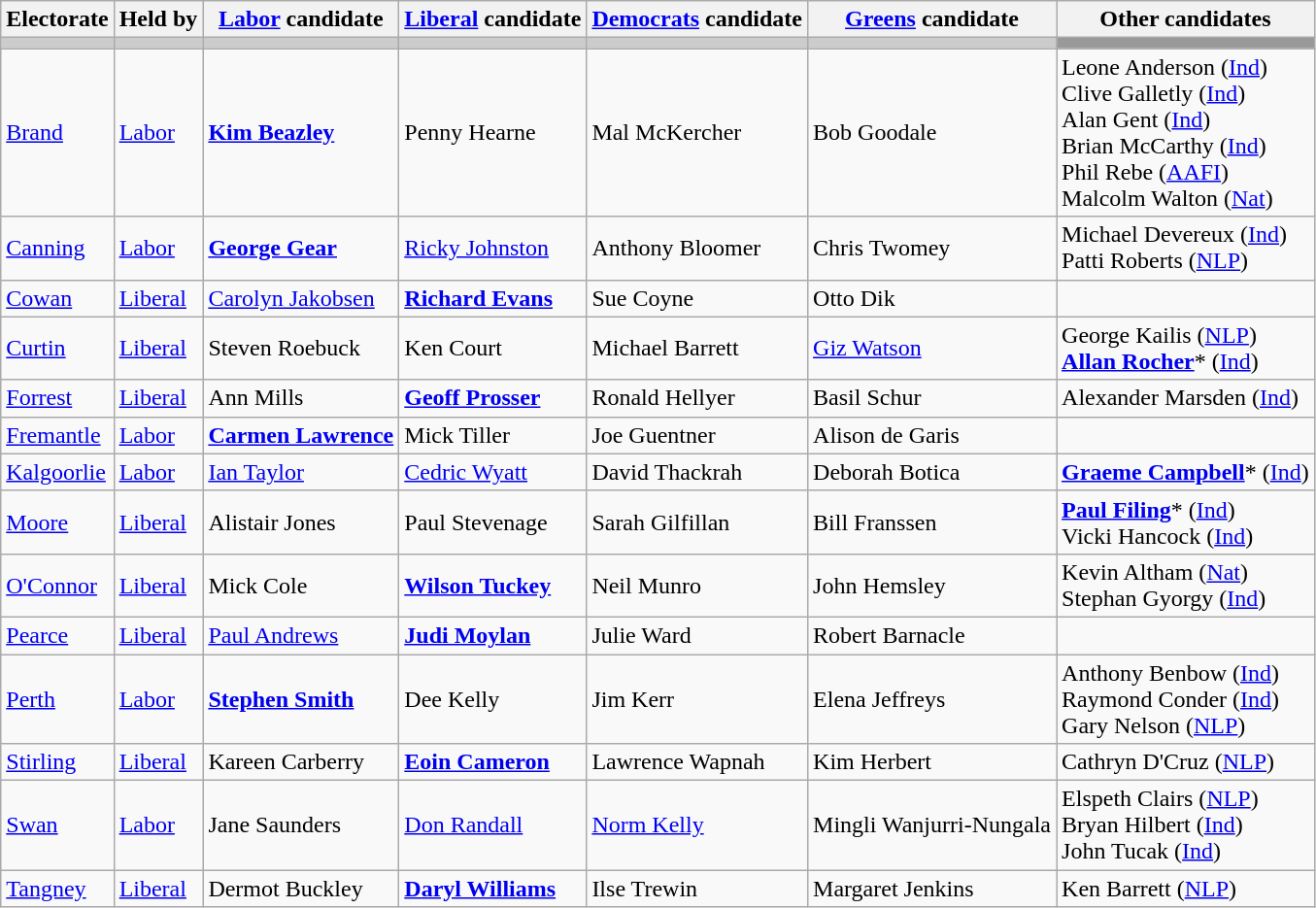<table class="wikitable">
<tr>
<th>Electorate</th>
<th>Held by</th>
<th><a href='#'>Labor</a> candidate</th>
<th><a href='#'>Liberal</a> candidate</th>
<th><a href='#'>Democrats</a> candidate</th>
<th><a href='#'>Greens</a> candidate</th>
<th>Other candidates</th>
</tr>
<tr bgcolor="#cccccc">
<td></td>
<td></td>
<td></td>
<td></td>
<td></td>
<td></td>
<td bgcolor="#999999"></td>
</tr>
<tr>
<td><a href='#'>Brand</a></td>
<td><a href='#'>Labor</a></td>
<td><strong><a href='#'>Kim Beazley</a></strong></td>
<td>Penny Hearne</td>
<td>Mal McKercher</td>
<td>Bob Goodale</td>
<td>Leone Anderson (<a href='#'>Ind</a>)<br>Clive Galletly (<a href='#'>Ind</a>)<br>Alan Gent (<a href='#'>Ind</a>)<br>Brian McCarthy (<a href='#'>Ind</a>)<br>Phil Rebe (<a href='#'>AAFI</a>)<br>Malcolm Walton (<a href='#'>Nat</a>)</td>
</tr>
<tr>
<td><a href='#'>Canning</a></td>
<td><a href='#'>Labor</a></td>
<td><strong><a href='#'>George Gear</a></strong></td>
<td><a href='#'>Ricky Johnston</a></td>
<td>Anthony Bloomer</td>
<td>Chris Twomey</td>
<td>Michael Devereux (<a href='#'>Ind</a>)<br>Patti Roberts (<a href='#'>NLP</a>)</td>
</tr>
<tr>
<td><a href='#'>Cowan</a></td>
<td><a href='#'>Liberal</a></td>
<td><a href='#'>Carolyn Jakobsen</a></td>
<td><strong><a href='#'>Richard Evans</a></strong></td>
<td>Sue Coyne</td>
<td>Otto Dik</td>
<td></td>
</tr>
<tr>
<td><a href='#'>Curtin</a></td>
<td><a href='#'>Liberal</a></td>
<td>Steven Roebuck</td>
<td>Ken Court</td>
<td>Michael Barrett</td>
<td><a href='#'>Giz Watson</a></td>
<td>George Kailis (<a href='#'>NLP</a>)<br><strong><a href='#'>Allan Rocher</a></strong>* (<a href='#'>Ind</a>)</td>
</tr>
<tr>
<td><a href='#'>Forrest</a></td>
<td><a href='#'>Liberal</a></td>
<td>Ann Mills</td>
<td><strong><a href='#'>Geoff Prosser</a></strong></td>
<td>Ronald Hellyer</td>
<td>Basil Schur</td>
<td>Alexander Marsden (<a href='#'>Ind</a>)</td>
</tr>
<tr>
<td><a href='#'>Fremantle</a></td>
<td><a href='#'>Labor</a></td>
<td><strong><a href='#'>Carmen Lawrence</a></strong></td>
<td>Mick Tiller</td>
<td>Joe Guentner</td>
<td>Alison de Garis</td>
<td></td>
</tr>
<tr>
<td><a href='#'>Kalgoorlie</a></td>
<td><a href='#'>Labor</a></td>
<td><a href='#'>Ian Taylor</a></td>
<td><a href='#'>Cedric Wyatt</a></td>
<td>David Thackrah</td>
<td>Deborah Botica</td>
<td><strong><a href='#'>Graeme Campbell</a></strong>* (<a href='#'>Ind</a>)</td>
</tr>
<tr>
<td><a href='#'>Moore</a></td>
<td><a href='#'>Liberal</a></td>
<td>Alistair Jones</td>
<td>Paul Stevenage</td>
<td>Sarah Gilfillan</td>
<td>Bill Franssen</td>
<td><strong><a href='#'>Paul Filing</a></strong>* (<a href='#'>Ind</a>)<br>Vicki Hancock (<a href='#'>Ind</a>)</td>
</tr>
<tr>
<td><a href='#'>O'Connor</a></td>
<td><a href='#'>Liberal</a></td>
<td>Mick Cole</td>
<td><strong><a href='#'>Wilson Tuckey</a></strong></td>
<td>Neil Munro</td>
<td>John Hemsley</td>
<td>Kevin Altham (<a href='#'>Nat</a>)<br>Stephan Gyorgy (<a href='#'>Ind</a>)</td>
</tr>
<tr>
<td><a href='#'>Pearce</a></td>
<td><a href='#'>Liberal</a></td>
<td><a href='#'>Paul Andrews</a></td>
<td><strong><a href='#'>Judi Moylan</a></strong></td>
<td>Julie Ward</td>
<td>Robert Barnacle</td>
<td></td>
</tr>
<tr>
<td><a href='#'>Perth</a></td>
<td><a href='#'>Labor</a></td>
<td><strong><a href='#'>Stephen Smith</a></strong></td>
<td>Dee Kelly</td>
<td>Jim Kerr</td>
<td>Elena Jeffreys</td>
<td>Anthony Benbow (<a href='#'>Ind</a>)<br>Raymond Conder (<a href='#'>Ind</a>)<br>Gary Nelson (<a href='#'>NLP</a>)</td>
</tr>
<tr>
<td><a href='#'>Stirling</a></td>
<td><a href='#'>Liberal</a></td>
<td>Kareen Carberry</td>
<td><strong><a href='#'>Eoin Cameron</a></strong></td>
<td>Lawrence Wapnah</td>
<td>Kim Herbert</td>
<td>Cathryn D'Cruz (<a href='#'>NLP</a>)</td>
</tr>
<tr>
<td><a href='#'>Swan</a></td>
<td><a href='#'>Labor</a></td>
<td>Jane Saunders</td>
<td><a href='#'>Don Randall</a></td>
<td><a href='#'>Norm Kelly</a></td>
<td>Mingli Wanjurri-Nungala</td>
<td>Elspeth Clairs (<a href='#'>NLP</a>)<br>Bryan Hilbert (<a href='#'>Ind</a>)<br>John Tucak (<a href='#'>Ind</a>)</td>
</tr>
<tr>
<td><a href='#'>Tangney</a></td>
<td><a href='#'>Liberal</a></td>
<td>Dermot Buckley</td>
<td><strong><a href='#'>Daryl Williams</a></strong></td>
<td>Ilse Trewin</td>
<td>Margaret Jenkins</td>
<td>Ken Barrett (<a href='#'>NLP</a>)</td>
</tr>
</table>
